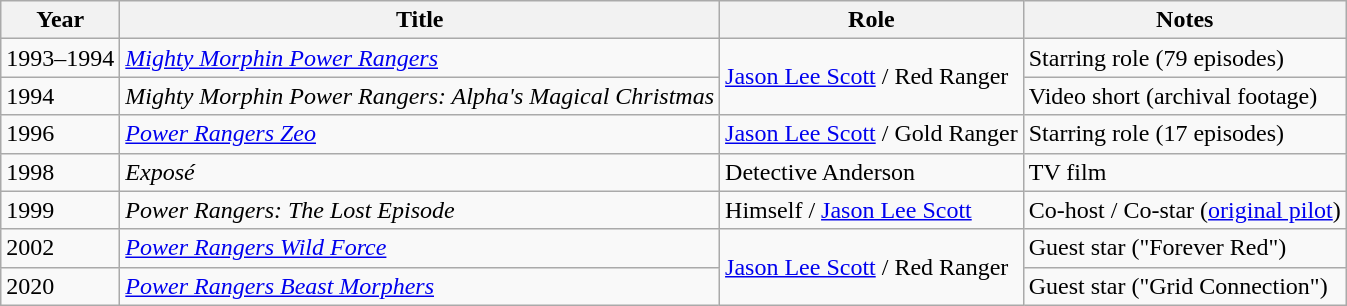<table class="wikitable">
<tr>
<th>Year</th>
<th>Title</th>
<th>Role</th>
<th>Notes</th>
</tr>
<tr>
<td>1993–1994</td>
<td><em><a href='#'>Mighty Morphin Power Rangers</a></em></td>
<td rowspan="2"><a href='#'>Jason Lee Scott</a> / Red Ranger</td>
<td>Starring role (79 episodes)</td>
</tr>
<tr>
<td>1994</td>
<td><em>Mighty Morphin Power Rangers: Alpha's Magical Christmas</em></td>
<td>Video short (archival footage)</td>
</tr>
<tr>
<td>1996</td>
<td><em><a href='#'>Power Rangers Zeo</a></em></td>
<td><a href='#'>Jason Lee Scott</a> / Gold Ranger</td>
<td>Starring role (17 episodes)</td>
</tr>
<tr>
<td>1998</td>
<td><em>Exposé</em></td>
<td>Detective Anderson</td>
<td>TV film</td>
</tr>
<tr>
<td>1999</td>
<td><em>Power Rangers: The Lost Episode</em></td>
<td>Himself / <a href='#'>Jason Lee Scott</a></td>
<td>Co-host / Co-star (<a href='#'>original pilot</a>)</td>
</tr>
<tr>
<td>2002</td>
<td><em><a href='#'>Power Rangers Wild Force</a></em></td>
<td rowspan="2"><a href='#'>Jason Lee Scott</a> / Red Ranger</td>
<td>Guest star ("Forever Red")</td>
</tr>
<tr>
<td>2020</td>
<td><em><a href='#'>Power Rangers Beast Morphers</a></em></td>
<td>Guest star ("Grid Connection")</td>
</tr>
</table>
